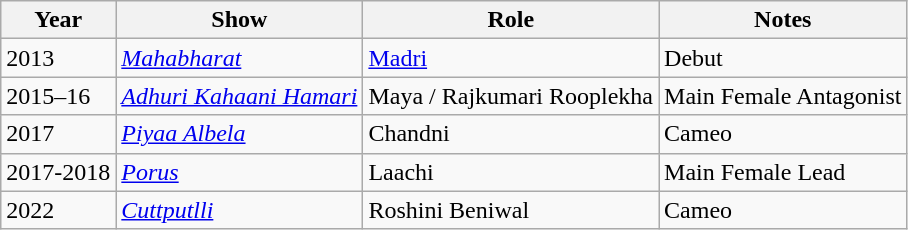<table class="wikitable">
<tr>
<th>Year</th>
<th>Show</th>
<th>Role</th>
<th>Notes</th>
</tr>
<tr>
<td>2013</td>
<td><em><a href='#'>Mahabharat</a></em></td>
<td><a href='#'>Madri</a></td>
<td>Debut</td>
</tr>
<tr>
<td>2015–16</td>
<td><em><a href='#'>Adhuri Kahaani Hamari</a></em></td>
<td>Maya / Rajkumari Rooplekha</td>
<td>Main Female Antagonist</td>
</tr>
<tr>
<td>2017</td>
<td><em><a href='#'>Piyaa Albela</a></em></td>
<td>Chandni</td>
<td>Cameo</td>
</tr>
<tr>
<td>2017-2018</td>
<td><a href='#'><em>Porus</em></a></td>
<td>Laachi</td>
<td>Main Female Lead</td>
</tr>
<tr>
<td>2022</td>
<td><em><a href='#'>Cuttputlli</a></em></td>
<td>Roshini Beniwal</td>
<td>Cameo</td>
</tr>
</table>
